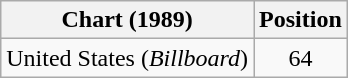<table class="wikitable sortable">
<tr>
<th align="left">Chart (1989)</th>
<th align="center">Position</th>
</tr>
<tr>
<td>United States (<em>Billboard</em>)</td>
<td style="text-align:center;">64</td>
</tr>
</table>
